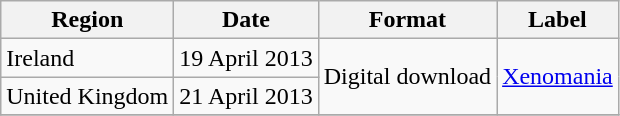<table class="wikitable plainrowheaders">
<tr>
<th scope="col">Region</th>
<th scope="col">Date</th>
<th scope="col">Format</th>
<th scope="col">Label</th>
</tr>
<tr>
<td>Ireland</td>
<td>19 April 2013</td>
<td rowspan="2">Digital download</td>
<td rowspan="2"><a href='#'>Xenomania</a></td>
</tr>
<tr>
<td>United Kingdom</td>
<td>21 April 2013</td>
</tr>
<tr>
</tr>
</table>
